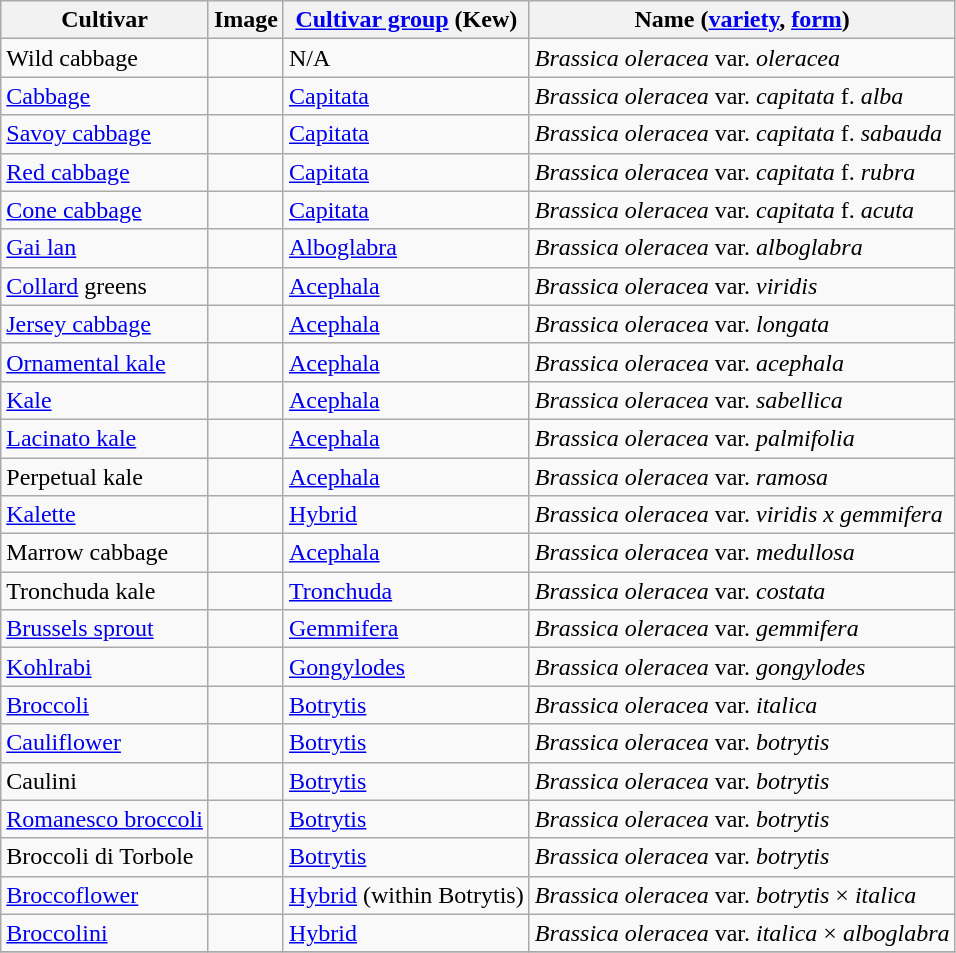<table class="wikitable sortable">
<tr>
<th>Cultivar</th>
<th class="unsortable">Image</th>
<th><a href='#'>Cultivar group</a> (Kew)</th>
<th>Name (<a href='#'>variety</a>, <a href='#'>form</a>)</th>
</tr>
<tr>
<td>Wild cabbage</td>
<td></td>
<td>N/A</td>
<td><em>Brassica oleracea</em> var. <em>oleracea</em></td>
</tr>
<tr>
<td><a href='#'>Cabbage</a></td>
<td></td>
<td><a href='#'>Capitata</a></td>
<td><em>Brassica oleracea</em> var. <em>capitata</em> f. <em>alba</em></td>
</tr>
<tr>
<td><a href='#'>Savoy cabbage</a></td>
<td></td>
<td><a href='#'>Capitata</a></td>
<td><em>Brassica oleracea</em> var. <em>capitata</em> f. <em>sabauda</em></td>
</tr>
<tr>
<td><a href='#'>Red cabbage</a></td>
<td></td>
<td><a href='#'>Capitata</a></td>
<td><em>Brassica oleracea</em> var. <em>capitata</em> f. <em>rubra</em></td>
</tr>
<tr>
<td><a href='#'>Cone cabbage</a></td>
<td></td>
<td><a href='#'>Capitata</a></td>
<td><em>Brassica oleracea</em> var. <em>capitata</em> f. <em>acuta</em></td>
</tr>
<tr>
<td><a href='#'>Gai lan</a></td>
<td></td>
<td><a href='#'>Alboglabra</a></td>
<td><em>Brassica oleracea</em> var. <em>alboglabra</em></td>
</tr>
<tr>
<td><a href='#'>Collard</a> greens</td>
<td></td>
<td><a href='#'>Acephala</a></td>
<td><em>Brassica oleracea</em> var. <em>viridis</em></td>
</tr>
<tr>
<td><a href='#'>Jersey cabbage</a></td>
<td></td>
<td><a href='#'>Acephala</a></td>
<td><em>Brassica oleracea</em> var. <em>longata</em></td>
</tr>
<tr>
<td><a href='#'>Ornamental kale</a></td>
<td></td>
<td><a href='#'>Acephala</a></td>
<td><em>Brassica oleracea</em> var. <em>acephala</em></td>
</tr>
<tr>
<td><a href='#'>Kale</a></td>
<td></td>
<td><a href='#'>Acephala</a></td>
<td><em>Brassica oleracea</em> var. <em>sabellica</em></td>
</tr>
<tr>
<td><a href='#'>Lacinato kale</a></td>
<td></td>
<td><a href='#'>Acephala</a></td>
<td><em>Brassica oleracea</em> var. <em>palmifolia</em></td>
</tr>
<tr>
<td>Perpetual kale</td>
<td></td>
<td><a href='#'>Acephala</a></td>
<td><em>Brassica oleracea</em> var. <em>ramosa</em></td>
</tr>
<tr>
<td><a href='#'>Kalette</a></td>
<td></td>
<td><a href='#'>Hybrid</a></td>
<td><em>Brassica oleracea</em> var. <em>viridis x gemmifera</em></td>
</tr>
<tr>
<td>Marrow cabbage</td>
<td></td>
<td><a href='#'>Acephala</a></td>
<td><em>Brassica oleracea</em> var. <em>medullosa</em></td>
</tr>
<tr>
<td>Tronchuda kale</td>
<td></td>
<td><a href='#'>Tronchuda</a></td>
<td><em>Brassica oleracea</em> var. <em>costata</em></td>
</tr>
<tr>
<td><a href='#'>Brussels sprout</a></td>
<td></td>
<td><a href='#'>Gemmifera</a></td>
<td><em>Brassica oleracea</em> var. <em>gemmifera</em></td>
</tr>
<tr>
<td><a href='#'>Kohlrabi</a></td>
<td></td>
<td><a href='#'>Gongylodes</a></td>
<td><em>Brassica oleracea</em> var. <em>gongylodes</em></td>
</tr>
<tr>
<td><a href='#'>Broccoli</a></td>
<td></td>
<td><a href='#'>Botrytis</a></td>
<td><em>Brassica oleracea</em> var. <em>italica</em></td>
</tr>
<tr>
<td><a href='#'>Cauliflower</a></td>
<td></td>
<td><a href='#'>Botrytis</a></td>
<td><em>Brassica oleracea</em> var. <em>botrytis</em></td>
</tr>
<tr>
<td>Caulini</td>
<td></td>
<td><a href='#'>Botrytis</a></td>
<td><em>Brassica oleracea</em> var. <em>botrytis</em></td>
</tr>
<tr>
<td><a href='#'>Romanesco broccoli</a></td>
<td></td>
<td><a href='#'>Botrytis</a></td>
<td><em>Brassica oleracea</em> var. <em>botrytis</em></td>
</tr>
<tr>
<td>Broccoli di Torbole</td>
<td></td>
<td><a href='#'>Botrytis</a></td>
<td><em>Brassica oleracea</em> var. <em>botrytis</em></td>
</tr>
<tr>
<td><a href='#'>Broccoflower</a></td>
<td></td>
<td><a href='#'>Hybrid</a> (within Botrytis)</td>
<td><em>Brassica oleracea</em> var. <em>botrytis</em> × <em>italica</em></td>
</tr>
<tr>
<td><a href='#'>Broccolini</a></td>
<td></td>
<td><a href='#'>Hybrid</a></td>
<td><em>Brassica oleracea</em> var. <em>italica</em> × <em>alboglabra</em></td>
</tr>
<tr>
</tr>
</table>
